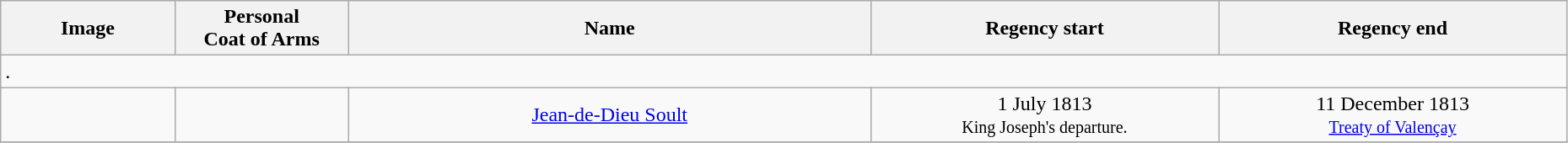<table width=98% class="wikitable">
<tr>
<th width=10%>Image</th>
<th width=10%>Personal<br>Coat of Arms</th>
<th width=30%>Name</th>
<th width=20%>Regency start</th>
<th width=20%>Regency end</th>
</tr>
<tr>
<td colspan=5>.</td>
</tr>
<tr>
<td align="center"></td>
<td align="center"></td>
<td align="center"><a href='#'>Jean-de-Dieu Soult</a></td>
<td align="center">1 July 1813<br><small>King Joseph's departure.</small></td>
<td align="center">11 December 1813<br><small><a href='#'>Treaty of Valençay</a></small></td>
</tr>
<tr>
</tr>
</table>
